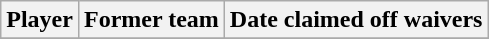<table class="wikitable">
<tr>
<th>Player</th>
<th>Former team</th>
<th>Date claimed off waivers</th>
</tr>
<tr>
</tr>
</table>
